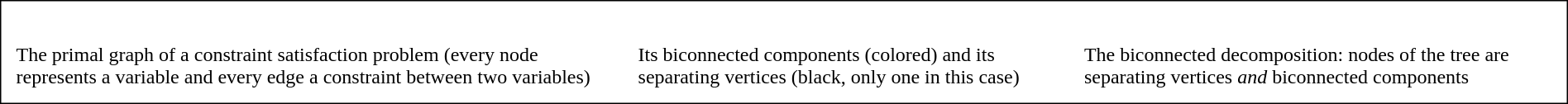<table cellpadding=10 style="border: thin solid black;">
<tr>
<td align=center></td>
<td align=center></td>
<td align=center></td>
</tr>
<tr>
<td>The primal graph of a constraint satisfaction problem (every node represents a variable and every edge a constraint between two variables)</td>
<td>Its biconnected components (colored) and its separating vertices (black, only one in this case)</td>
<td>The biconnected decomposition: nodes of the tree are separating vertices <em>and</em> biconnected components</td>
</tr>
</table>
